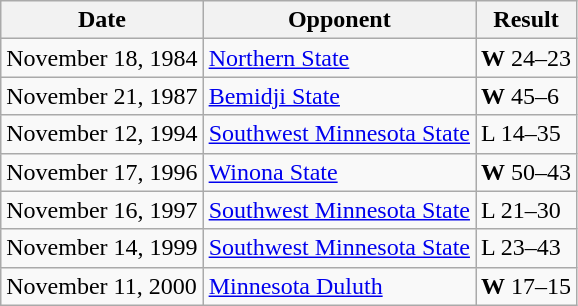<table class="wikitable">
<tr>
<th>Date</th>
<th>Opponent</th>
<th>Result</th>
</tr>
<tr>
<td>November 18, 1984</td>
<td><a href='#'>Northern State</a></td>
<td><strong>W</strong> 24–23</td>
</tr>
<tr>
<td>November 21, 1987</td>
<td><a href='#'>Bemidji State</a></td>
<td><strong>W</strong> 45–6</td>
</tr>
<tr>
<td>November 12, 1994</td>
<td><a href='#'>Southwest Minnesota State</a></td>
<td>L 14–35</td>
</tr>
<tr>
<td>November 17, 1996</td>
<td><a href='#'>Winona State</a></td>
<td><strong>W</strong> 50–43</td>
</tr>
<tr>
<td>November 16, 1997</td>
<td><a href='#'>Southwest Minnesota State</a></td>
<td>L 21–30</td>
</tr>
<tr>
<td>November 14, 1999</td>
<td><a href='#'>Southwest Minnesota State</a></td>
<td>L 23–43</td>
</tr>
<tr>
<td>November 11, 2000</td>
<td><a href='#'>Minnesota Duluth</a></td>
<td><strong>W</strong> 17–15</td>
</tr>
</table>
